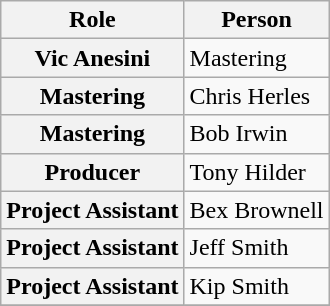<table class="wikitable plainrowheaders sortable">
<tr>
<th scope="col">Role</th>
<th scope="col">Person</th>
</tr>
<tr>
<th scope="row">Vic Anesini</th>
<td>Mastering</td>
</tr>
<tr>
<th scope="row">Mastering</th>
<td>Chris Herles</td>
</tr>
<tr>
<th scope="row">Mastering</th>
<td>Bob Irwin</td>
</tr>
<tr>
<th scope="row">Producer</th>
<td>Tony Hilder</td>
</tr>
<tr>
<th scope="row">Project Assistant</th>
<td>Bex Brownell</td>
</tr>
<tr>
<th scope="row">Project Assistant</th>
<td>Jeff Smith</td>
</tr>
<tr>
<th scope="row">Project Assistant</th>
<td>Kip Smith</td>
</tr>
<tr>
</tr>
</table>
